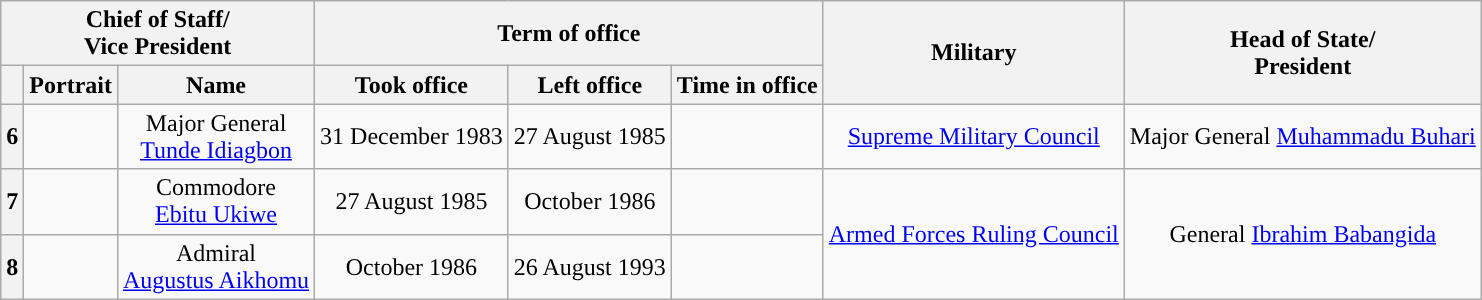<table class="wikitable" style="text-align:center">
<tr>
<th colspan=3>Chief of Staff/<br>Vice President</th>
<th colspan=3>Term of office</th>
<th rowspan=2>Military</th>
<th rowspan=2>Head of State/<br>President</th>
</tr>
<tr>
<th></th>
<th>Portrait</th>
<th>Name<br></th>
<th>Took office</th>
<th>Left office</th>
<th>Time in office</th>
</tr>
<tr>
<th style="background:">6</th>
<td></td>
<td>Major General<br><a href='#'>Tunde Idiagbon</a><br></td>
<td>31 December 1983</td>
<td>27 August 1985<br></td>
<td></td>
<td><a href='#'>Supreme Military Council</a></td>
<td>Major General <a href='#'>Muhammadu Buhari</a></td>
</tr>
<tr>
<th style="background:">7</th>
<td></td>
<td>Commodore<br><a href='#'>Ebitu Ukiwe</a><br></td>
<td>27 August 1985</td>
<td>October 1986<br></td>
<td></td>
<td rowspan="2"><a href='#'>Armed Forces Ruling Council</a></td>
<td rowspan = 2>General <a href='#'>Ibrahim Babangida</a></td>
</tr>
<tr>
<th style="background:">8</th>
<td></td>
<td>Admiral<br><a href='#'>Augustus Aikhomu</a><br></td>
<td>October 1986</td>
<td>26 August 1993<br></td>
<td></td>
</tr>
</table>
